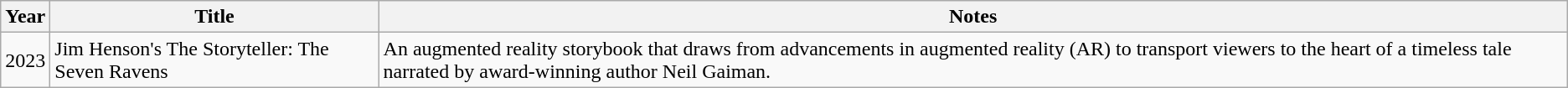<table class="wikitable">
<tr>
<th><strong>Year</strong></th>
<th><strong>Title</strong></th>
<th><strong>Notes</strong></th>
</tr>
<tr>
<td>2023</td>
<td>Jim Henson's The Storyteller: The Seven Ravens</td>
<td>An augmented reality storybook that draws from advancements in augmented reality (AR) to transport viewers to the heart of a timeless tale narrated by award-winning author Neil Gaiman.</td>
</tr>
</table>
